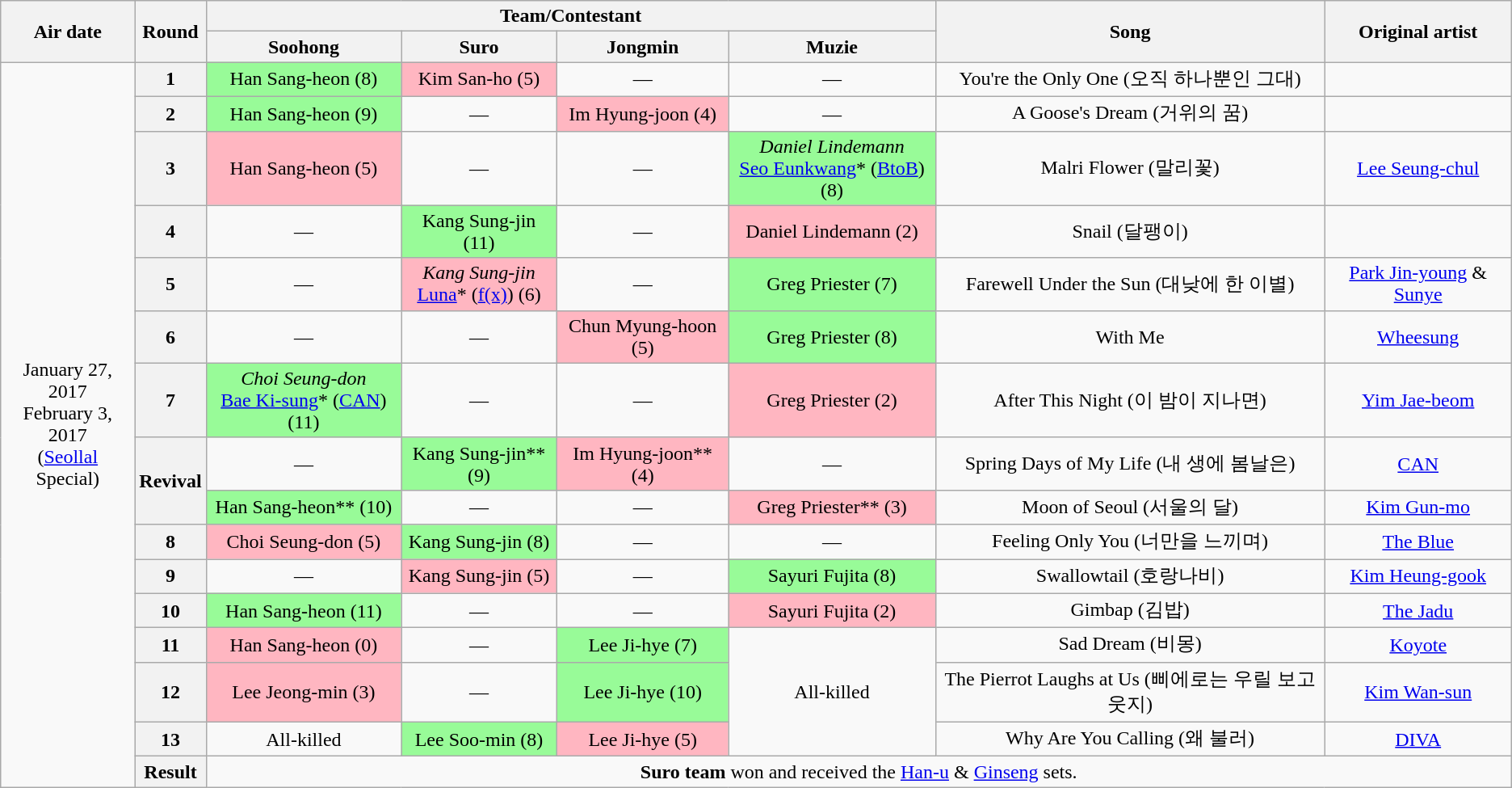<table class="wikitable" style="text-align:center;">
<tr>
<th rowspan=2>Air date</th>
<th rowspan=2>Round</th>
<th colspan=4>Team/Contestant</th>
<th rowspan=2>Song</th>
<th rowspan=2>Original artist</th>
</tr>
<tr>
<th>Soohong</th>
<th>Suro</th>
<th>Jongmin</th>
<th>Muzie</th>
</tr>
<tr>
<td rowspan=16>January 27, 2017<br>February 3, 2017<br>(<a href='#'>Seollal</a> Special)</td>
<th>1</th>
<td bgcolor=palegreen>Han Sang-heon (8)</td>
<td bgcolor=lightpink>Kim San-ho (5)</td>
<td>—</td>
<td>—</td>
<td>You're the Only One (오직 하나뿐인 그대)</td>
<td></td>
</tr>
<tr>
<th>2</th>
<td bgcolor=palegreen>Han Sang-heon (9)</td>
<td>—</td>
<td bgcolor=lightpink>Im Hyung-joon (4)</td>
<td>—</td>
<td>A Goose's Dream (거위의 꿈)</td>
<td></td>
</tr>
<tr>
<th>3</th>
<td bgcolor=lightpink>Han Sang-heon (5)</td>
<td>—</td>
<td>—</td>
<td bgcolor=palegreen><em>Daniel Lindemann</em><br><a href='#'>Seo Eunkwang</a>* (<a href='#'>BtoB</a>) (8)</td>
<td>Malri Flower (말리꽃)</td>
<td><a href='#'>Lee Seung-chul</a></td>
</tr>
<tr>
<th>4</th>
<td>—</td>
<td bgcolor=palegreen>Kang Sung-jin (11)</td>
<td>—</td>
<td bgcolor=lightpink>Daniel Lindemann (2)</td>
<td>Snail (달팽이) </td>
<td></td>
</tr>
<tr>
<th>5</th>
<td>—</td>
<td bgcolor=lightpink><em>Kang Sung-jin</em><br><a href='#'>Luna</a>* (<a href='#'>f(x)</a>) (6)</td>
<td>—</td>
<td bgcolor=palegreen>Greg Priester (7)</td>
<td>Farewell Under the Sun (대낮에 한 이별)</td>
<td><a href='#'>Park Jin-young</a> & <a href='#'>Sunye</a></td>
</tr>
<tr>
<th>6</th>
<td>—</td>
<td>—</td>
<td bgcolor=lightpink>Chun Myung-hoon (5)</td>
<td bgcolor=palegreen>Greg Priester (8)</td>
<td>With Me</td>
<td><a href='#'>Wheesung</a></td>
</tr>
<tr>
<th>7</th>
<td bgcolor=palegreen><em>Choi Seung-don</em><br><a href='#'>Bae Ki-sung</a>* (<a href='#'>CAN</a>) (11)</td>
<td>—</td>
<td>—</td>
<td bgcolor=lightpink>Greg Priester (2)</td>
<td>After This Night (이 밤이 지나면)</td>
<td><a href='#'>Yim Jae-beom</a></td>
</tr>
<tr>
<th rowspan=2>Revival</th>
<td>—</td>
<td bgcolor=palegreen>Kang Sung-jin** (9)</td>
<td bgcolor=lightpink>Im Hyung-joon** (4)</td>
<td>—</td>
<td>Spring Days of My Life (내 생에 봄날은)</td>
<td><a href='#'>CAN</a></td>
</tr>
<tr>
<td bgcolor=palegreen>Han Sang-heon** (10)</td>
<td>—</td>
<td>—</td>
<td bgcolor=lightpink>Greg Priester** (3)</td>
<td>Moon of Seoul (서울의 달)</td>
<td><a href='#'>Kim Gun-mo</a></td>
</tr>
<tr>
<th>8</th>
<td bgcolor=lightpink>Choi Seung-don (5)</td>
<td bgcolor=palegreen>Kang Sung-jin (8)</td>
<td>—</td>
<td>—</td>
<td>Feeling Only You (너만을 느끼며)</td>
<td><a href='#'>The Blue</a></td>
</tr>
<tr>
<th>9</th>
<td>—</td>
<td bgcolor=lightpink>Kang Sung-jin (5)</td>
<td>—</td>
<td bgcolor=palegreen>Sayuri Fujita (8)</td>
<td>Swallowtail (호랑나비)</td>
<td><a href='#'>Kim Heung-gook</a></td>
</tr>
<tr>
<th>10</th>
<td bgcolor=palegreen>Han Sang-heon (11)</td>
<td>—</td>
<td>—</td>
<td bgcolor=lightpink>Sayuri Fujita (2)</td>
<td>Gimbap (김밥)</td>
<td><a href='#'>The Jadu</a></td>
</tr>
<tr>
<th>11</th>
<td bgcolor=lightpink>Han Sang-heon (0)</td>
<td>—</td>
<td bgcolor=palegreen>Lee Ji-hye (7)</td>
<td rowspan=3>All-killed</td>
<td>Sad Dream (비몽)</td>
<td><a href='#'>Koyote</a></td>
</tr>
<tr>
<th>12</th>
<td bgcolor=lightpink>Lee Jeong-min (3)</td>
<td>—</td>
<td bgcolor=palegreen>Lee Ji-hye (10)</td>
<td>The Pierrot Laughs at Us (삐에로는 우릴 보고 웃지)</td>
<td><a href='#'>Kim Wan-sun</a></td>
</tr>
<tr>
<th>13</th>
<td>All-killed</td>
<td bgcolor=palegreen>Lee Soo-min (8)</td>
<td bgcolor=lightpink>Lee Ji-hye (5)</td>
<td>Why Are You Calling (왜 불러)</td>
<td><a href='#'>DIVA</a></td>
</tr>
<tr>
<th>Result</th>
<td colspan=6><strong>Suro team</strong> won and received the <a href='#'>Han-u</a> & <a href='#'>Ginseng</a> sets.</td>
</tr>
</table>
